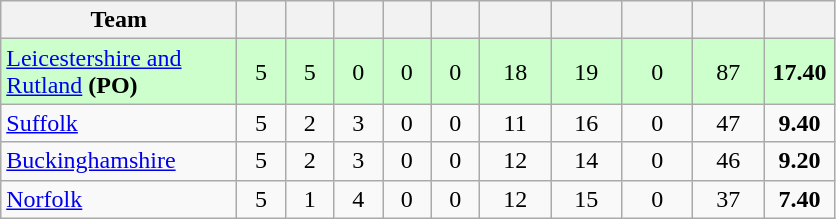<table class="wikitable" style="text-align:center">
<tr>
<th width="150">Team</th>
<th width="25"></th>
<th width="25"></th>
<th width="25"></th>
<th width="25"></th>
<th width="25"></th>
<th width="40"></th>
<th width="40"></th>
<th width="40"></th>
<th width="40"></th>
<th width="40"></th>
</tr>
<tr style="background:#cfc">
<td style="text-align:left"><a href='#'>Leicestershire and Rutland</a> <strong>(PO)</strong></td>
<td>5</td>
<td>5</td>
<td>0</td>
<td>0</td>
<td>0</td>
<td>18</td>
<td>19</td>
<td>0</td>
<td>87</td>
<td><strong>17.40</strong></td>
</tr>
<tr>
<td style="text-align:left"><a href='#'>Suffolk</a></td>
<td>5</td>
<td>2</td>
<td>3</td>
<td>0</td>
<td>0</td>
<td>11</td>
<td>16</td>
<td>0</td>
<td>47</td>
<td><strong>9.40</strong></td>
</tr>
<tr>
<td style="text-align:left"><a href='#'>Buckinghamshire</a></td>
<td>5</td>
<td>2</td>
<td>3</td>
<td>0</td>
<td>0</td>
<td>12</td>
<td>14</td>
<td>0</td>
<td>46</td>
<td><strong>9.20</strong></td>
</tr>
<tr>
<td style="text-align:left"><a href='#'>Norfolk</a></td>
<td>5</td>
<td>1</td>
<td>4</td>
<td>0</td>
<td>0</td>
<td>12</td>
<td>15</td>
<td>0</td>
<td>37</td>
<td><strong>7.40</strong></td>
</tr>
</table>
